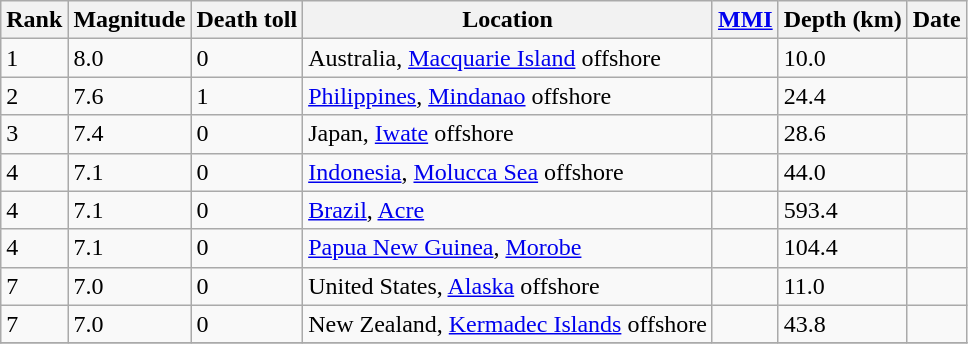<table class="sortable wikitable" style="font-size:100%;">
<tr>
<th>Rank</th>
<th>Magnitude</th>
<th>Death toll</th>
<th>Location</th>
<th><a href='#'>MMI</a></th>
<th>Depth (km)</th>
<th>Date</th>
</tr>
<tr>
<td>1</td>
<td>8.0</td>
<td>0</td>
<td> Australia, <a href='#'>Macquarie Island</a> offshore</td>
<td></td>
<td>10.0</td>
<td></td>
</tr>
<tr>
<td>2</td>
<td>7.6</td>
<td>1</td>
<td> <a href='#'>Philippines</a>, <a href='#'>Mindanao</a> offshore</td>
<td></td>
<td>24.4</td>
<td></td>
</tr>
<tr>
<td>3</td>
<td>7.4</td>
<td>0</td>
<td> Japan, <a href='#'>Iwate</a> offshore</td>
<td></td>
<td>28.6</td>
<td></td>
</tr>
<tr>
<td>4</td>
<td>7.1</td>
<td>0</td>
<td> <a href='#'>Indonesia</a>, <a href='#'>Molucca Sea</a> offshore</td>
<td></td>
<td>44.0</td>
<td></td>
</tr>
<tr>
<td>4</td>
<td>7.1</td>
<td>0</td>
<td> <a href='#'>Brazil</a>, <a href='#'>Acre</a></td>
<td></td>
<td>593.4</td>
<td></td>
</tr>
<tr>
<td>4</td>
<td>7.1</td>
<td>0</td>
<td> <a href='#'>Papua New Guinea</a>, <a href='#'>Morobe</a></td>
<td></td>
<td>104.4</td>
<td></td>
</tr>
<tr>
<td>7</td>
<td>7.0</td>
<td>0</td>
<td> United States, <a href='#'>Alaska</a> offshore</td>
<td></td>
<td>11.0</td>
<td></td>
</tr>
<tr>
<td>7</td>
<td>7.0</td>
<td>0</td>
<td> New Zealand, <a href='#'>Kermadec Islands</a> offshore</td>
<td></td>
<td>43.8</td>
<td></td>
</tr>
<tr>
</tr>
</table>
